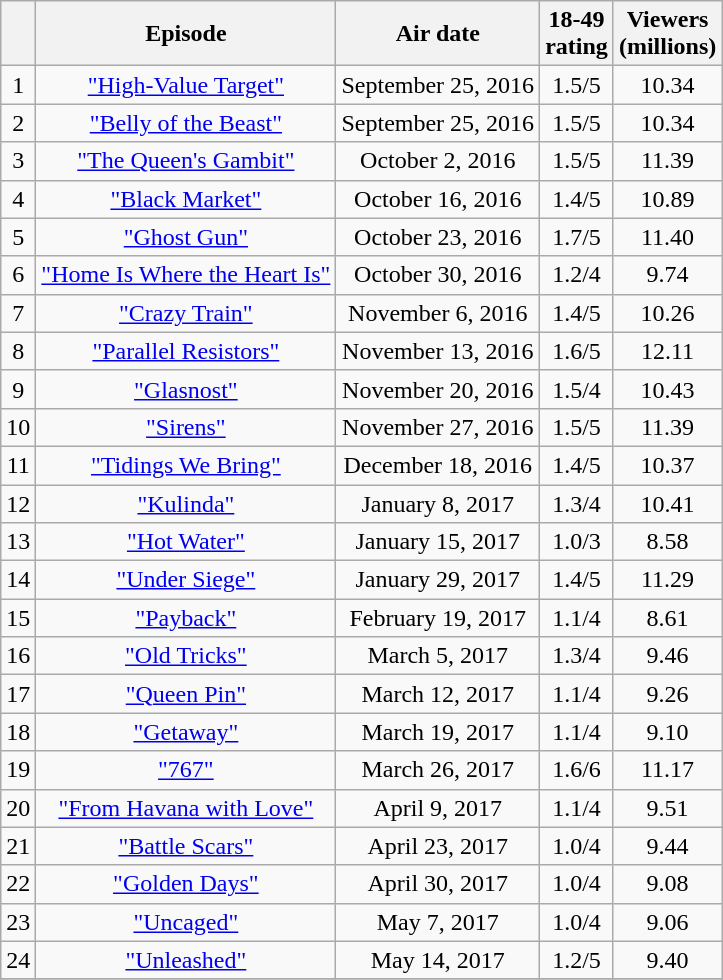<table class="wikitable sortable plainrowheaders" style="text-align:center;">
<tr>
<th scope="col"></th>
<th scope="col">Episode</th>
<th scope="col">Air date</th>
<th scope="col">18-49<br>rating</th>
<th scope="col">Viewers<br>(millions)</th>
</tr>
<tr>
<td scope="row">1</td>
<td><a href='#'>"High-Value Target"</a></td>
<td>September 25, 2016</td>
<td>1.5/5</td>
<td>10.34</td>
</tr>
<tr>
<td scope="row">2</td>
<td><a href='#'>"Belly of the Beast"</a></td>
<td>September 25, 2016</td>
<td>1.5/5</td>
<td>10.34</td>
</tr>
<tr>
<td>3</td>
<td><a href='#'>"The Queen's Gambit"</a></td>
<td scope="row">October 2, 2016</td>
<td>1.5/5</td>
<td>11.39</td>
</tr>
<tr>
<td>4</td>
<td><a href='#'>"Black Market"</a></td>
<td scope="row">October 16, 2016</td>
<td>1.4/5</td>
<td>10.89</td>
</tr>
<tr>
<td>5</td>
<td><a href='#'>"Ghost Gun"</a></td>
<td scope="row">October 23, 2016</td>
<td>1.7/5</td>
<td>11.40</td>
</tr>
<tr>
<td>6</td>
<td><a href='#'>"Home Is Where the Heart Is"</a></td>
<td scope="row">October 30, 2016</td>
<td>1.2/4</td>
<td>9.74</td>
</tr>
<tr>
<td>7</td>
<td><a href='#'>"Crazy Train"</a></td>
<td scope="row">November 6, 2016</td>
<td>1.4/5</td>
<td>10.26</td>
</tr>
<tr>
<td>8</td>
<td><a href='#'>"Parallel Resistors"</a></td>
<td scope="row">November 13, 2016</td>
<td>1.6/5</td>
<td>12.11</td>
</tr>
<tr>
<td>9</td>
<td><a href='#'>"Glasnost"</a></td>
<td scope="row">November 20, 2016</td>
<td>1.5/4</td>
<td>10.43</td>
</tr>
<tr>
<td>10</td>
<td><a href='#'>"Sirens"</a></td>
<td scope="row">November 27, 2016</td>
<td>1.5/5</td>
<td>11.39</td>
</tr>
<tr>
<td>11</td>
<td><a href='#'>"Tidings We Bring"</a></td>
<td scope="row">December 18, 2016</td>
<td>1.4/5</td>
<td>10.37</td>
</tr>
<tr>
<td>12</td>
<td><a href='#'>"Kulinda"</a></td>
<td scope="row">January 8, 2017</td>
<td>1.3/4</td>
<td>10.41</td>
</tr>
<tr>
<td>13</td>
<td><a href='#'>"Hot Water"</a></td>
<td scope="row">January 15, 2017</td>
<td>1.0/3</td>
<td>8.58</td>
</tr>
<tr>
<td>14</td>
<td><a href='#'>"Under Siege"</a></td>
<td scope="row">January 29, 2017</td>
<td>1.4/5</td>
<td>11.29</td>
</tr>
<tr>
<td>15</td>
<td><a href='#'>"Payback"</a></td>
<td scope="row">February 19, 2017</td>
<td>1.1/4</td>
<td>8.61</td>
</tr>
<tr>
<td>16</td>
<td><a href='#'>"Old Tricks"</a></td>
<td scope="row">March 5, 2017</td>
<td>1.3/4</td>
<td>9.46</td>
</tr>
<tr>
<td>17</td>
<td><a href='#'>"Queen Pin"</a></td>
<td scope="row">March 12, 2017</td>
<td>1.1/4</td>
<td>9.26</td>
</tr>
<tr>
<td>18</td>
<td><a href='#'>"Getaway"</a></td>
<td scope="row">March 19, 2017</td>
<td>1.1/4</td>
<td>9.10</td>
</tr>
<tr>
<td>19</td>
<td><a href='#'>"767"</a></td>
<td scope="row">March 26, 2017</td>
<td>1.6/6</td>
<td>11.17</td>
</tr>
<tr>
<td>20</td>
<td><a href='#'>"From Havana with Love"</a></td>
<td scope="row">April 9, 2017</td>
<td>1.1/4</td>
<td>9.51</td>
</tr>
<tr>
<td>21</td>
<td><a href='#'>"Battle Scars"</a></td>
<td scope="row">April 23, 2017</td>
<td>1.0/4</td>
<td>9.44</td>
</tr>
<tr>
<td>22</td>
<td><a href='#'>"Golden Days"</a></td>
<td scope="row">April 30, 2017</td>
<td>1.0/4</td>
<td>9.08</td>
</tr>
<tr>
<td>23</td>
<td><a href='#'>"Uncaged"</a></td>
<td scope="row">May 7, 2017</td>
<td>1.0/4</td>
<td>9.06</td>
</tr>
<tr>
<td>24</td>
<td><a href='#'>"Unleashed"</a></td>
<td scope="row">May 14, 2017</td>
<td>1.2/5</td>
<td>9.40</td>
</tr>
<tr>
</tr>
</table>
